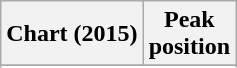<table class="wikitable sortable plainrowheaders" style="text-align:center">
<tr>
<th>Chart (2015)</th>
<th>Peak<br>position</th>
</tr>
<tr>
</tr>
<tr>
</tr>
</table>
